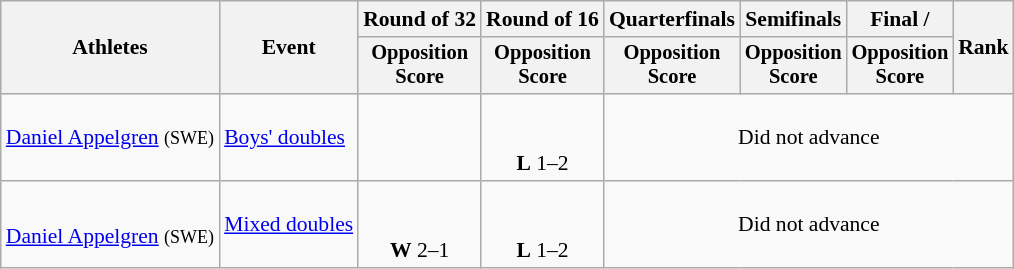<table class=wikitable style="font-size:90%">
<tr>
<th rowspan="2">Athletes</th>
<th rowspan="2">Event</th>
<th>Round of 32</th>
<th>Round of 16</th>
<th>Quarterfinals</th>
<th>Semifinals</th>
<th>Final / </th>
<th rowspan=2>Rank</th>
</tr>
<tr style="font-size:95%">
<th>Opposition<br>Score</th>
<th>Opposition<br>Score</th>
<th>Opposition<br>Score</th>
<th>Opposition<br>Score</th>
<th>Opposition<br>Score</th>
</tr>
<tr align=center>
<td align=left> <a href='#'>Daniel Appelgren</a> <small>(SWE)</small><br></td>
<td align=left><a href='#'>Boys' doubles</a></td>
<td></td>
<td><br><br><strong>L</strong> 1–2</td>
<td colspan=4>Did not advance</td>
</tr>
<tr align=center>
<td align=left><br> <a href='#'>Daniel Appelgren</a> <small>(SWE)</small></td>
<td align=left><a href='#'>Mixed doubles</a></td>
<td><br><br><strong>W</strong> 2–1</td>
<td><br><br><strong>L</strong> 1–2</td>
<td colspan=4>Did not advance</td>
</tr>
</table>
